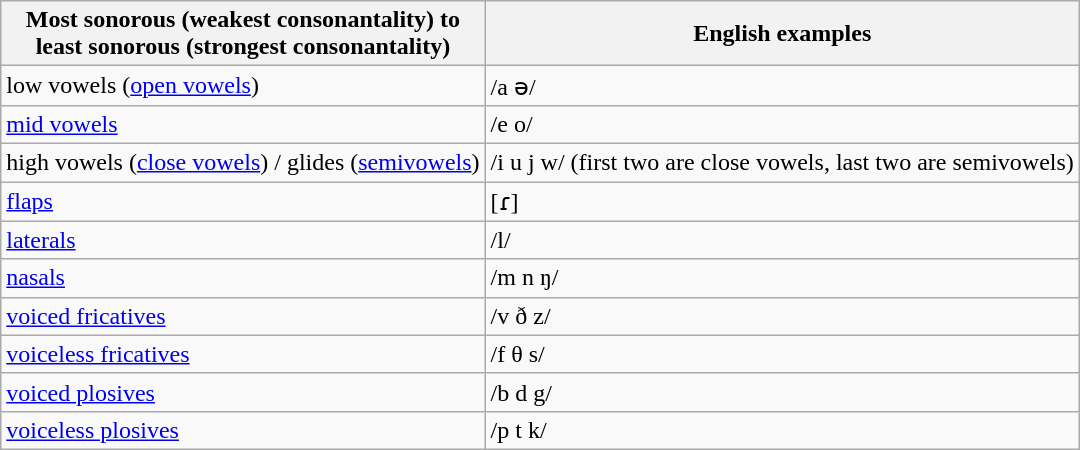<table class="wikitable">
<tr>
<th>Most sonorous (weakest consonantality) to<br>least sonorous (strongest consonantality)</th>
<th>English examples</th>
</tr>
<tr>
<td>low vowels (<a href='#'>open vowels</a>)</td>
<td>/a ə/</td>
</tr>
<tr>
<td><a href='#'>mid vowels</a></td>
<td>/e o/</td>
</tr>
<tr>
<td>high vowels (<a href='#'>close vowels</a>) / glides (<a href='#'>semivowels</a>)</td>
<td>/i u j w/ (first two are close vowels, last two are semivowels)</td>
</tr>
<tr>
<td><a href='#'>flaps</a></td>
<td>[ɾ]</td>
</tr>
<tr>
<td><a href='#'>laterals</a></td>
<td>/l/</td>
</tr>
<tr>
<td><a href='#'>nasals</a></td>
<td>/m n ŋ/</td>
</tr>
<tr>
<td><a href='#'>voiced fricatives</a></td>
<td>/v ð z/</td>
</tr>
<tr>
<td><a href='#'>voiceless fricatives</a></td>
<td>/f θ s/</td>
</tr>
<tr>
<td><a href='#'>voiced plosives</a></td>
<td>/b d g/</td>
</tr>
<tr>
<td><a href='#'>voiceless plosives</a></td>
<td>/p t k/</td>
</tr>
</table>
